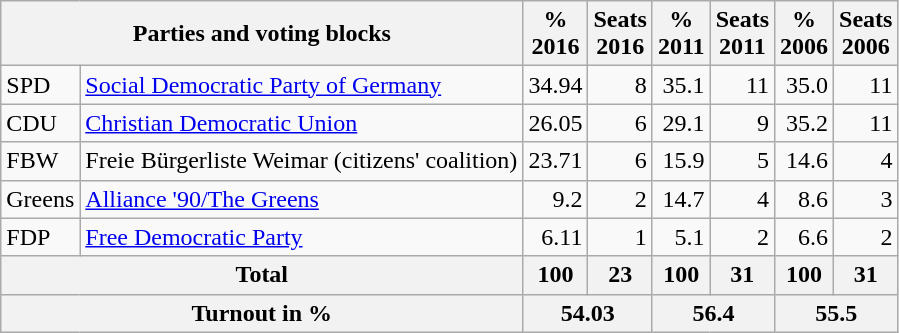<table class="wikitable">
<tr -->
<th colspan=2>Parties and voting blocks</th>
<th align="center">%<br>2016</th>
<th align="center">Seats<br>2016</th>
<th align="center">%<br>2011</th>
<th align="center">Seats<br>2011</th>
<th align="center">%<br>2006</th>
<th align="center">Seats<br>2006</th>
</tr>
<tr --->
<td>SPD</td>
<td><a href='#'>Social Democratic Party of Germany</a></td>
<td align="right">34.94</td>
<td align="right">8</td>
<td align="right">35.1</td>
<td align="right">11</td>
<td align="right">35.0</td>
<td align="right">11</td>
</tr>
<tr --->
<td>CDU</td>
<td><a href='#'>Christian Democratic Union</a></td>
<td align="right">26.05</td>
<td align="right">6</td>
<td align="right">29.1</td>
<td align="right">9</td>
<td align="right">35.2</td>
<td align="right">11</td>
</tr>
<tr --->
<td>FBW</td>
<td>Freie Bürgerliste Weimar (citizens' coalition)</td>
<td align="right">23.71</td>
<td align="right">6</td>
<td align="right">15.9</td>
<td align="right">5</td>
<td align="right">14.6</td>
<td align="right">4</td>
</tr>
<tr --->
<td>Greens</td>
<td><a href='#'>Alliance '90/The Greens</a></td>
<td align="right">9.2</td>
<td align="right">2</td>
<td align="right">14.7</td>
<td align="right">4</td>
<td align="right">8.6</td>
<td align="right">3</td>
</tr>
<tr --->
<td>FDP</td>
<td><a href='#'>Free Democratic Party</a></td>
<td align="right">6.11</td>
<td align="right">1</td>
<td align="right">5.1</td>
<td align="right">2</td>
<td align="right">6.6</td>
<td align="right">2</td>
</tr>
<tr -- class="hintergrundfarbe5">
<th colspan=2>Total</th>
<th align="right">100</th>
<th align="right">23</th>
<th align="right">100</th>
<th align="right">31</th>
<th align="right">100</th>
<th align="right">31</th>
</tr>
<tr -->
<th colspan=2>Turnout in %</th>
<th colspan=2 align="right">54.03</th>
<th colspan=2 align="right">56.4</th>
<th colspan=2 align="right">55.5</th>
</tr>
</table>
